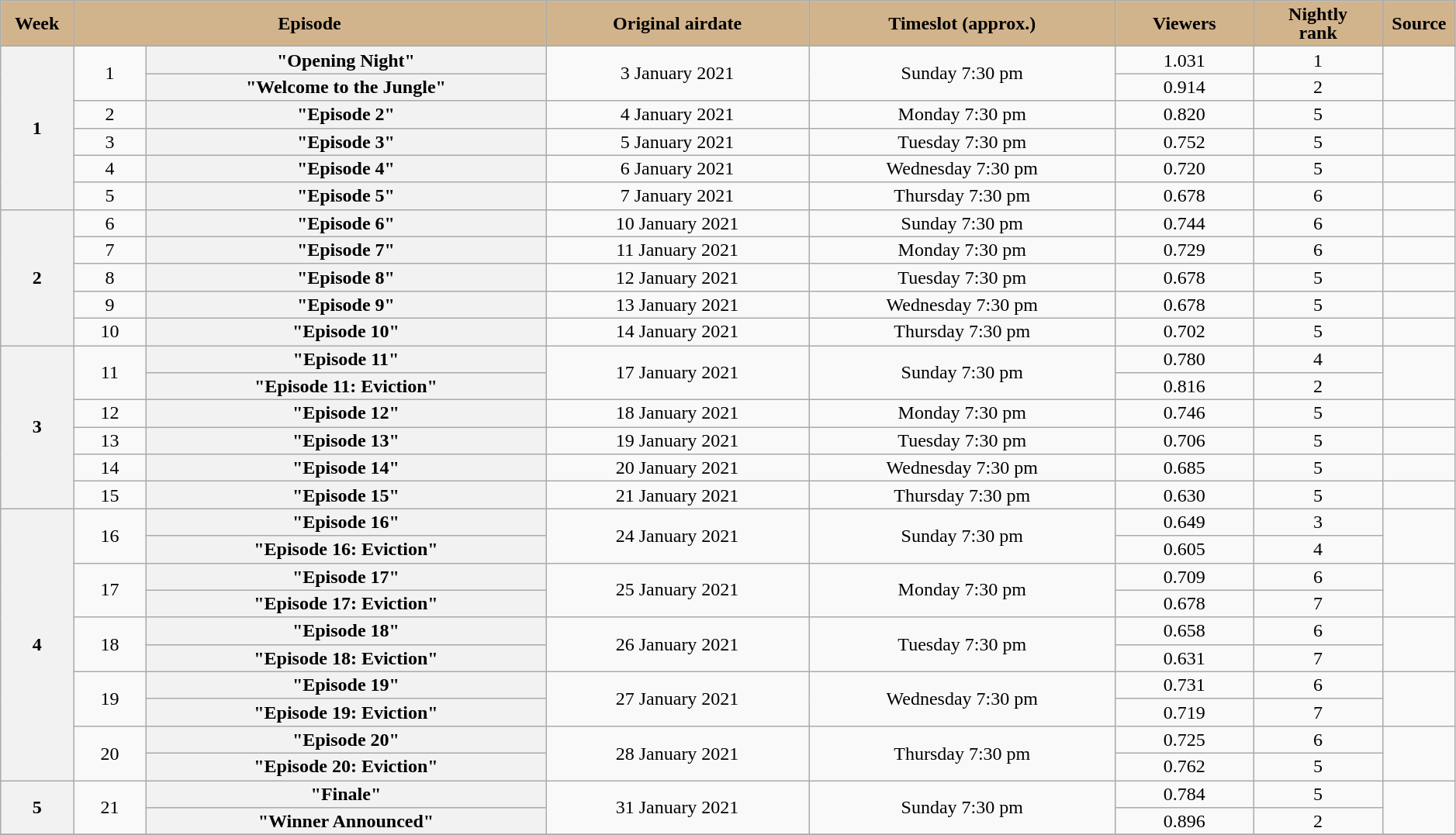<table class="wikitable plainrowheaders" style="text-align:center; line-height:16px; width:99%;">
<tr>
<th scope="col" style="background:tan;">Week</th>
<th scope="col" style="background:tan;" colspan="2">Episode</th>
<th scope="col" style="background:tan;">Original airdate</th>
<th scope="col" style="background:tan;">Timeslot (approx.)</th>
<th scope="col" style="background:tan;">Viewers<br><small></small></th>
<th scope="col" style="background:tan;">Nightly<br>rank</th>
<th scope="col" style="background:tan; width:05%;">Source</th>
</tr>
<tr>
<th style="width:05%;" rowspan="6">1</th>
<td style="width:05%;" rowspan="2">1</td>
<th scope="row" style="text-align:center"><strong>"Opening Night"</strong></th>
<td rowspan="2">3 January 2021</td>
<td rowspan="2">Sunday 7:30 pm</td>
<td>1.031</td>
<td>1</td>
<td rowspan="2"></td>
</tr>
<tr>
<th scope="row" style="text-align:center"><strong>"Welcome to the Jungle"</strong></th>
<td>0.914</td>
<td>2</td>
</tr>
<tr>
<td style="width:05%;">2</td>
<th scope="row" style="text-align:center"><strong>"Episode 2"</strong></th>
<td>4 January 2021</td>
<td>Monday 7:30 pm</td>
<td>0.820</td>
<td>5</td>
<td></td>
</tr>
<tr>
<td style="width:05%;">3</td>
<th scope="row" style="text-align:center"><strong>"Episode 3"</strong></th>
<td>5 January 2021</td>
<td>Tuesday 7:30 pm</td>
<td>0.752</td>
<td>5</td>
<td></td>
</tr>
<tr>
<td style="width:05%;">4</td>
<th scope="row" style="text-align:center"><strong>"Episode 4"</strong></th>
<td>6 January 2021</td>
<td>Wednesday 7:30 pm</td>
<td>0.720</td>
<td>5</td>
<td></td>
</tr>
<tr>
<td style="width:05%;">5</td>
<th scope="row" style="text-align:center"><strong>"Episode 5"</strong></th>
<td>7 January 2021</td>
<td>Thursday 7:30 pm</td>
<td>0.678</td>
<td>6</td>
<td></td>
</tr>
<tr>
<th style="width:05%;" rowspan="5">2</th>
<td style="width:05%;">6</td>
<th scope="row" style="text-align:center"><strong>"Episode 6"</strong></th>
<td>10 January 2021</td>
<td>Sunday 7:30 pm</td>
<td>0.744</td>
<td>6</td>
<td></td>
</tr>
<tr>
<td style="width:05%;">7</td>
<th scope="row" style="text-align:center"><strong>"Episode 7"</strong></th>
<td>11 January 2021</td>
<td>Monday 7:30 pm</td>
<td>0.729</td>
<td>6</td>
<td></td>
</tr>
<tr>
<td style="width:05%;">8</td>
<th scope="row" style="text-align:center"><strong>"Episode 8"</strong></th>
<td>12 January 2021</td>
<td>Tuesday 7:30 pm</td>
<td>0.678</td>
<td>5</td>
<td></td>
</tr>
<tr>
<td style="width:05%;">9</td>
<th scope="row" style="text-align:center"><strong>"Episode 9"</strong></th>
<td>13 January 2021</td>
<td>Wednesday 7:30 pm</td>
<td>0.678</td>
<td>5</td>
<td></td>
</tr>
<tr>
<td style="width:05%;">10</td>
<th scope="row" style="text-align:center"><strong>"Episode 10"</strong></th>
<td>14 January 2021</td>
<td>Thursday 7:30 pm</td>
<td>0.702</td>
<td>5</td>
<td></td>
</tr>
<tr>
<th style="width:05%;" rowspan="6">3</th>
<td rowspan="2" style="width:05%;">11</td>
<th scope="row" style="text-align:center"><strong>"Episode 11"</strong></th>
<td rowspan="2">17 January 2021</td>
<td rowspan="2">Sunday 7:30 pm</td>
<td>0.780</td>
<td>4</td>
<td rowspan="2"></td>
</tr>
<tr>
<th scope="row" style="text-align:center"><strong>"Episode 11: Eviction"</strong></th>
<td>0.816</td>
<td>2</td>
</tr>
<tr>
<td style="width:05%;">12</td>
<th scope="row" style="text-align:center"><strong>"Episode 12"</strong></th>
<td>18 January 2021</td>
<td>Monday 7:30 pm</td>
<td>0.746</td>
<td>5</td>
<td></td>
</tr>
<tr>
<td style="width:05%;">13</td>
<th scope="row" style="text-align:center"><strong>"Episode 13"</strong></th>
<td>19 January 2021</td>
<td>Tuesday 7:30 pm</td>
<td>0.706</td>
<td>5</td>
<td></td>
</tr>
<tr>
<td style="width:05%;">14</td>
<th scope="row" style="text-align:center"><strong>"Episode 14"</strong></th>
<td>20 January 2021</td>
<td>Wednesday 7:30 pm</td>
<td>0.685</td>
<td>5</td>
<td></td>
</tr>
<tr>
<td style="width:05%;">15</td>
<th scope="row" style="text-align:center"><strong>"Episode 15"</strong></th>
<td>21 January 2021</td>
<td>Thursday 7:30 pm</td>
<td>0.630</td>
<td>5</td>
<td></td>
</tr>
<tr>
<th style="width:05%;" rowspan="10">4</th>
<td rowspan="2" style="width:05%;">16</td>
<th scope="row" style="text-align:center"><strong>"Episode 16"</strong></th>
<td rowspan="2">24 January 2021</td>
<td rowspan="2">Sunday 7:30 pm</td>
<td>0.649</td>
<td>3</td>
<td rowspan="2"></td>
</tr>
<tr>
<th scope="row" style="text-align:center"><strong>"Episode 16: Eviction"</strong></th>
<td>0.605</td>
<td>4</td>
</tr>
<tr>
<td rowspan="2" style="width:05%;">17</td>
<th scope="row" style="text-align:center"><strong>"Episode 17"</strong></th>
<td rowspan="2">25 January 2021</td>
<td rowspan="2">Monday 7:30 pm</td>
<td>0.709</td>
<td>6</td>
<td rowspan="2"></td>
</tr>
<tr>
<th scope="row" style="text-align:center"><strong>"Episode 17: Eviction"</strong></th>
<td>0.678</td>
<td>7</td>
</tr>
<tr>
<td rowspan="2" style="width:05%;">18</td>
<th scope="row" style="text-align:center"><strong>"Episode 18"</strong></th>
<td rowspan="2">26 January 2021</td>
<td rowspan="2">Tuesday 7:30 pm</td>
<td>0.658</td>
<td>6</td>
<td rowspan="2"></td>
</tr>
<tr>
<th scope="row" style="text-align:center"><strong>"Episode 18: Eviction"</strong></th>
<td>0.631</td>
<td>7</td>
</tr>
<tr>
<td rowspan="2" style="width:05%;">19</td>
<th scope="row" style="text-align:center"><strong>"Episode 19"</strong></th>
<td rowspan="2">27 January 2021</td>
<td rowspan="2">Wednesday 7:30 pm</td>
<td>0.731</td>
<td>6</td>
<td rowspan="2"></td>
</tr>
<tr>
<th scope="row" style="text-align:center"><strong>"Episode 19: Eviction"</strong></th>
<td>0.719</td>
<td>7</td>
</tr>
<tr>
<td rowspan="2" style="width:05%;">20</td>
<th scope="row" style="text-align:center"><strong>"Episode 20"</strong></th>
<td rowspan="2">28 January 2021</td>
<td rowspan="2">Thursday 7:30 pm</td>
<td>0.725</td>
<td>6</td>
<td rowspan="2"></td>
</tr>
<tr>
<th scope="row" style="text-align:center"><strong>"Episode 20: Eviction"</strong></th>
<td>0.762</td>
<td>5</td>
</tr>
<tr>
<th style="width:05%;" rowspan="2">5</th>
<td rowspan="2" style="width:05%;">21</td>
<th scope="row" style="text-align:center"><strong>"Finale"</strong></th>
<td rowspan="2">31 January 2021</td>
<td rowspan="2">Sunday 7:30 pm</td>
<td>0.784</td>
<td>5</td>
<td rowspan="2"></td>
</tr>
<tr>
<th scope="row" style="text-align:center"><strong>"Winner Announced"</strong></th>
<td>0.896</td>
<td>2</td>
</tr>
<tr>
</tr>
</table>
